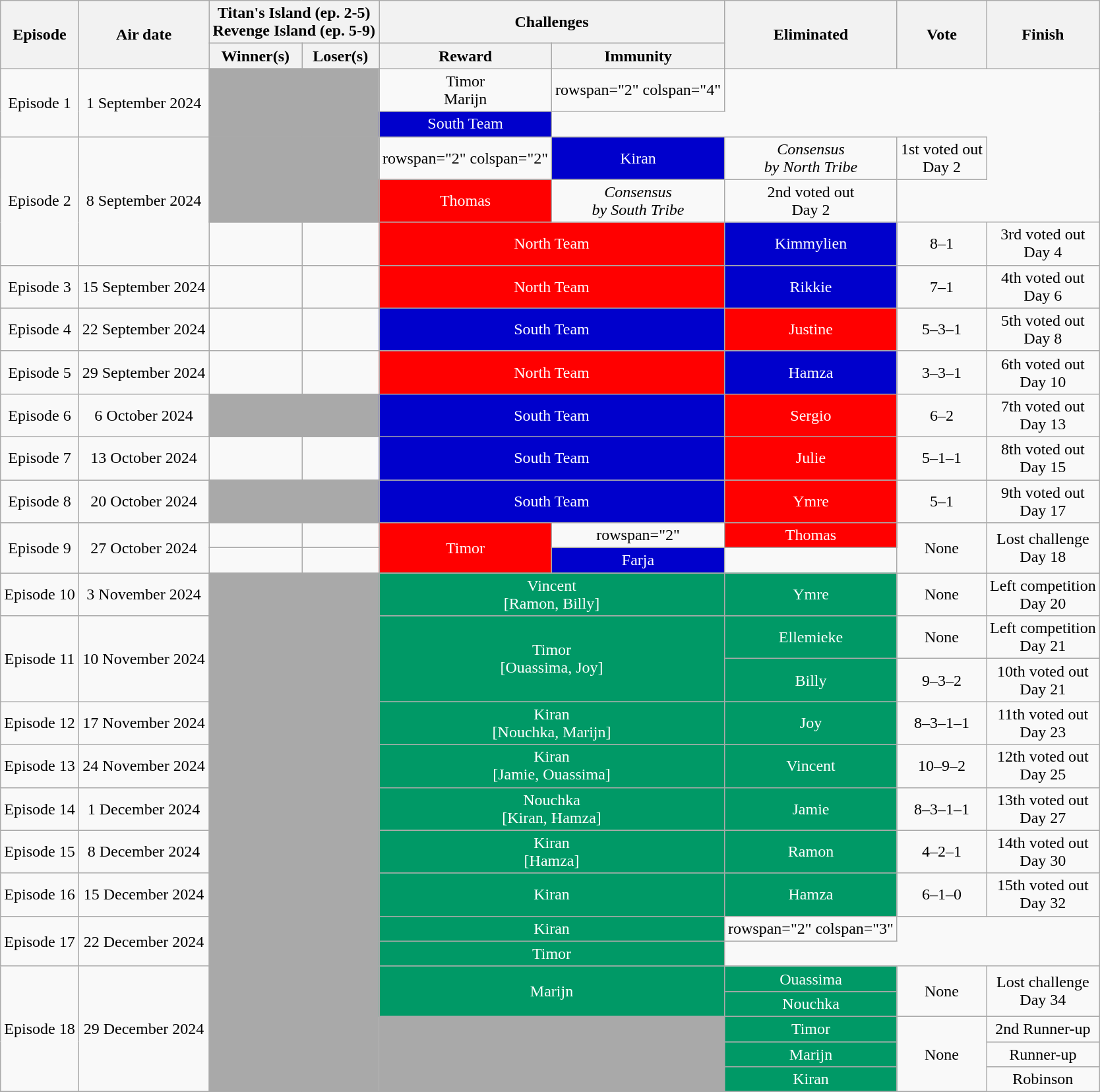<table class="wikitable" style="margin:auto; text-align:center">
<tr>
<th rowspan="2">Episode</th>
<th rowspan="2">Air date</th>
<th colspan="2">Titan's Island (ep. 2-5)<br>Revenge Island (ep. 5-9)</th>
<th colspan="2">Challenges</th>
<th rowspan="2">Eliminated</th>
<th rowspan="2">Vote</th>
<th rowspan="2">Finish</th>
</tr>
<tr>
<th>Winner(s)</th>
<th>Loser(s)</th>
<th>Reward</th>
<th>Immunity</th>
</tr>
<tr>
<td rowspan="2">Episode 1</td>
<td rowspan="2">1 September 2024</td>
<td rowspan="2" colspan="2" bgcolor="darkgrey"></td>
<td bgcolor="">Timor<br>Marijn </td>
<td>rowspan="2" colspan="4" </td>
</tr>
<tr>
<td style="background:#0000cc; color:white;">South Team</td>
</tr>
<tr>
<td rowspan="3">Episode 2</td>
<td rowspan="3">8 September 2024</td>
<td rowspan="2" colspan="2" bgcolor="darkgrey"></td>
<td>rowspan="2" colspan="2" </td>
<td style="background:#0000cc; color:white;">Kiran</td>
<td><em>Consensus<br>by North Tribe</em></td>
<td>1st voted out<br>Day 2</td>
</tr>
<tr>
<td style="background:#ff0000; color:white;">Thomas</td>
<td><em>Consensus<br>by South Tribe</em></td>
<td>2nd voted out<br>Day 2</td>
</tr>
<tr>
<td></td>
<td></td>
<td colspan="2" style="background:#ff0000; color:white;">North Team</td>
<td style="background:#0000cc; color:white;">Kimmylien</td>
<td>8–1</td>
<td>3rd voted out<br>Day 4</td>
</tr>
<tr>
<td>Episode 3</td>
<td>15 September 2024</td>
<td></td>
<td></td>
<td colspan="2" style="background:#ff0000; color:white;">North Team</td>
<td style="background:#0000cc; color:white;">Rikkie</td>
<td>7–1</td>
<td>4th voted out<br>Day 6</td>
</tr>
<tr>
<td>Episode 4</td>
<td>22 September 2024</td>
<td></td>
<td></td>
<td colspan="2" style="background:#0000cc; color:white;">South Team</td>
<td style="background:#ff0000; color:white;">Justine</td>
<td>5–3–1</td>
<td>5th voted out<br>Day 8</td>
</tr>
<tr>
<td>Episode 5</td>
<td>29 September 2024</td>
<td></td>
<td></td>
<td colspan="2" style="background:#ff0000; color:white;">North Team</td>
<td style="background:#0000cc; color:white;">Hamza</td>
<td>3–3–1</td>
<td>6th voted out<br>Day 10</td>
</tr>
<tr>
<td>Episode 6</td>
<td>6 October 2024</td>
<td colspan="2" bgcolor="darkgrey"></td>
<td colspan="2" style="background:#0000cc; color:white;">South Team</td>
<td style="background:#ff0000; color:white;">Sergio</td>
<td>6–2</td>
<td>7th voted out<br>Day 13</td>
</tr>
<tr>
<td>Episode 7</td>
<td>13 October 2024</td>
<td></td>
<td></td>
<td colspan="2" style="background:#0000cc; color:white;">South Team</td>
<td style="background:#ff0000; color:white;">Julie</td>
<td>5–1–1</td>
<td>8th voted out<br>Day 15</td>
</tr>
<tr>
<td>Episode 8</td>
<td>20 October 2024</td>
<td colspan="2" bgcolor="darkgrey"></td>
<td colspan="2" style="background:#0000cc; color:white;">South Team</td>
<td style="background:#ff0000; color:white;">Ymre</td>
<td>5–1</td>
<td>9th voted out<br>Day 17</td>
</tr>
<tr>
<td rowspan="2">Episode 9</td>
<td rowspan="2">27 October 2024</td>
<td></td>
<td></td>
<td rowspan="2" style="background:#ff0000; color:white;">Timor</td>
<td>rowspan="2" </td>
<td style="background:#ff0000; color:white;">Thomas</td>
<td rowspan="2">None</td>
<td rowspan="2">Lost challenge<br>Day 18</td>
</tr>
<tr>
<td></td>
<td></td>
<td style="background:#0000cc; color:white;">Farja</td>
</tr>
<tr>
<td>Episode 10</td>
<td>3 November 2024</td>
<td rowspan="100%" colspan="2" bgcolor="darkgrey"></td>
<td colspan="2" style="background:#009966; color:white;">Vincent<br>[Ramon, Billy]</td>
<td style="background:#009966; color:white;">Ymre</td>
<td>None</td>
<td>Left competition<br>Day 20</td>
</tr>
<tr>
<td rowspan="2">Episode 11</td>
<td rowspan="2">10 November 2024</td>
<td rowspan="2" colspan="2" style="background:#009966; color:white;">Timor<br>[Ouassima, Joy]</td>
<td style="background:#009966; color:white;">Ellemieke</td>
<td>None</td>
<td>Left competition<br>Day 21</td>
</tr>
<tr>
<td style="background:#009966; color:white;">Billy</td>
<td>9–3–2</td>
<td>10th voted out<br>Day 21</td>
</tr>
<tr>
<td>Episode 12</td>
<td>17 November 2024</td>
<td colspan="2" style="background:#009966; color:white;">Kiran<br>[Nouchka, Marijn]</td>
<td style="background:#009966; color:white;">Joy</td>
<td>8–3–1–1</td>
<td>11th voted out<br>Day 23</td>
</tr>
<tr>
<td>Episode 13</td>
<td>24 November 2024</td>
<td colspan="2" style="background:#009966; color:white;">Kiran<br>[Jamie, Ouassima]</td>
<td style="background:#009966; color:white;">Vincent</td>
<td>10–9–2</td>
<td>12th voted out<br>Day 25</td>
</tr>
<tr>
<td>Episode 14</td>
<td>1 December 2024</td>
<td colspan="2" style="background:#009966; color:white;">Nouchka<br>[Kiran, Hamza]</td>
<td style="background:#009966; color:white;">Jamie</td>
<td>8–3–1–1</td>
<td>13th voted out<br>Day 27</td>
</tr>
<tr>
<td>Episode 15</td>
<td>8 December 2024</td>
<td colspan="2" style="background:#009966; color:white;">Kiran<br>[Hamza]</td>
<td style="background:#009966; color:white;">Ramon</td>
<td>4–2–1</td>
<td>14th voted out<br>Day 30</td>
</tr>
<tr>
<td>Episode 16</td>
<td>15 December 2024</td>
<td colspan="2" style="background:#009966; color:white;">Kiran</td>
<td style="background:#009966; color:white;">Hamza</td>
<td>6–1–0</td>
<td>15th voted out<br>Day 32</td>
</tr>
<tr>
<td rowspan="2">Episode 17</td>
<td rowspan="2">22 December 2024</td>
<td colspan="2" style="background:#009966; color:white;">Kiran</td>
<td>rowspan="2" colspan="3" </td>
</tr>
<tr>
<td colspan="2" style="background:#009966; color:white;">Timor</td>
</tr>
<tr>
<td rowspan="5">Episode 18</td>
<td rowspan="5">29 December 2024</td>
<td rowspan="2" colspan="2" style="background:#009966; color:white;">Marijn</td>
<td style="background:#009966; color:white;">Ouassima</td>
<td rowspan="2">None</td>
<td rowspan="2">Lost challenge<br>Day 34</td>
</tr>
<tr>
<td style="background:#009966; color:white;">Nouchka</td>
</tr>
<tr>
<td rowspan="100%" colspan="2" bgcolor="darkgrey"></td>
<td style="background:#009966; color:white;">Timor</td>
<td rowspan="3">None</td>
<td>2nd Runner-up</td>
</tr>
<tr>
<td style="background:#009966; color:white;">Marijn</td>
<td>Runner-up</td>
</tr>
<tr>
<td style="background:#009966; color:white;">Kiran</td>
<td rowspan="2">Robinson</td>
</tr>
<tr>
</tr>
</table>
